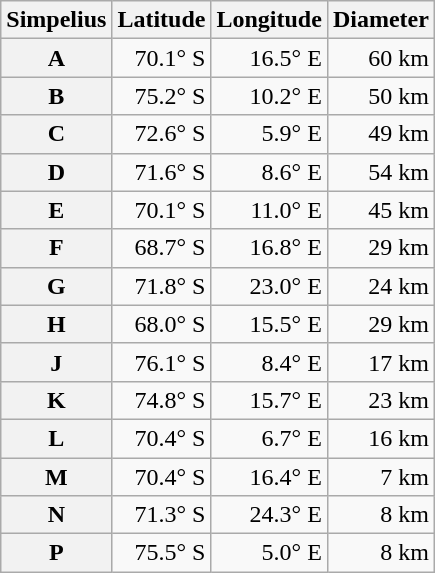<table class="wikitable" style="text-align: right;">
<tr>
<th scope="col">Simpelius</th>
<th scope="col">Latitude</th>
<th scope="col">Longitude</th>
<th scope="col">Diameter</th>
</tr>
<tr>
<th scope="row">A</th>
<td>70.1° S</td>
<td>16.5° E</td>
<td>60 km</td>
</tr>
<tr>
<th scope="row">B</th>
<td>75.2° S</td>
<td>10.2° E</td>
<td>50 km</td>
</tr>
<tr>
<th scope="row">C</th>
<td>72.6° S</td>
<td>5.9° E</td>
<td>49 km</td>
</tr>
<tr>
<th scope="row">D</th>
<td>71.6° S</td>
<td>8.6° E</td>
<td>54 km</td>
</tr>
<tr>
<th scope="row">E</th>
<td>70.1° S</td>
<td>11.0° E</td>
<td>45 km</td>
</tr>
<tr>
<th scope="row">F</th>
<td>68.7° S</td>
<td>16.8° E</td>
<td>29 km</td>
</tr>
<tr>
<th scope="row">G</th>
<td>71.8° S</td>
<td>23.0° E</td>
<td>24 km</td>
</tr>
<tr>
<th scope="row">H</th>
<td>68.0° S</td>
<td>15.5° E</td>
<td>29 km</td>
</tr>
<tr>
<th scope="row">J</th>
<td>76.1° S</td>
<td>8.4° E</td>
<td>17 km</td>
</tr>
<tr>
<th scope="row">K</th>
<td>74.8° S</td>
<td>15.7° E</td>
<td>23 km</td>
</tr>
<tr>
<th scope="row">L</th>
<td>70.4° S</td>
<td>6.7° E</td>
<td>16 km</td>
</tr>
<tr>
<th scope="row">M</th>
<td>70.4° S</td>
<td>16.4° E</td>
<td>7 km</td>
</tr>
<tr>
<th scope="row">N</th>
<td>71.3° S</td>
<td>24.3° E</td>
<td>8 km</td>
</tr>
<tr>
<th scope="row">P</th>
<td>75.5° S</td>
<td>5.0° E</td>
<td>8 km</td>
</tr>
</table>
